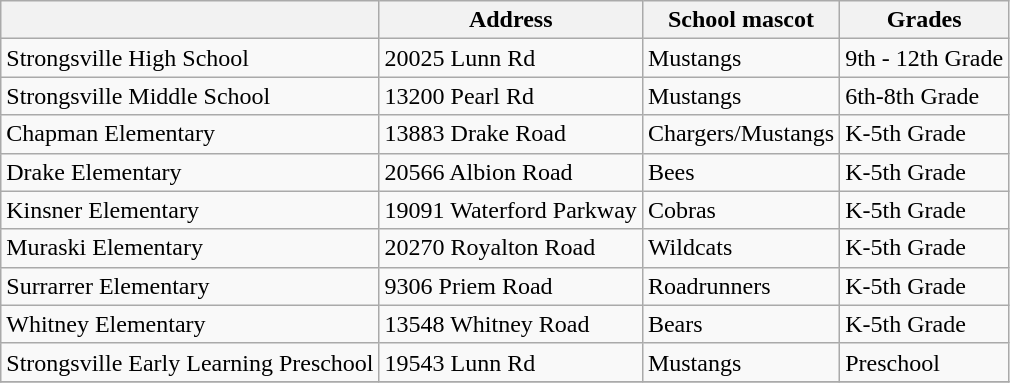<table class="wikitable">
<tr>
<th></th>
<th>Address</th>
<th>School mascot</th>
<th>Grades</th>
</tr>
<tr>
<td>Strongsville High School</td>
<td>20025 Lunn Rd</td>
<td>Mustangs</td>
<td>9th - 12th Grade</td>
</tr>
<tr>
<td>Strongsville Middle School</td>
<td>13200 Pearl Rd</td>
<td>Mustangs</td>
<td>6th-8th Grade</td>
</tr>
<tr>
<td>Chapman Elementary</td>
<td>13883 Drake Road</td>
<td>Chargers/Mustangs</td>
<td>K-5th Grade</td>
</tr>
<tr>
<td>Drake Elementary</td>
<td>20566 Albion Road</td>
<td>Bees</td>
<td>K-5th Grade</td>
</tr>
<tr>
<td>Kinsner Elementary</td>
<td>19091 Waterford Parkway</td>
<td>Cobras</td>
<td>K-5th Grade</td>
</tr>
<tr>
<td>Muraski Elementary</td>
<td>20270 Royalton Road</td>
<td>Wildcats</td>
<td>K-5th Grade</td>
</tr>
<tr>
<td>Surrarrer Elementary</td>
<td>9306 Priem Road</td>
<td>Roadrunners</td>
<td>K-5th Grade</td>
</tr>
<tr>
<td>Whitney Elementary</td>
<td>13548 Whitney Road</td>
<td>Bears</td>
<td>K-5th Grade</td>
</tr>
<tr>
<td>Strongsville Early Learning Preschool</td>
<td>19543 Lunn Rd</td>
<td>Mustangs</td>
<td>Preschool</td>
</tr>
<tr>
</tr>
</table>
